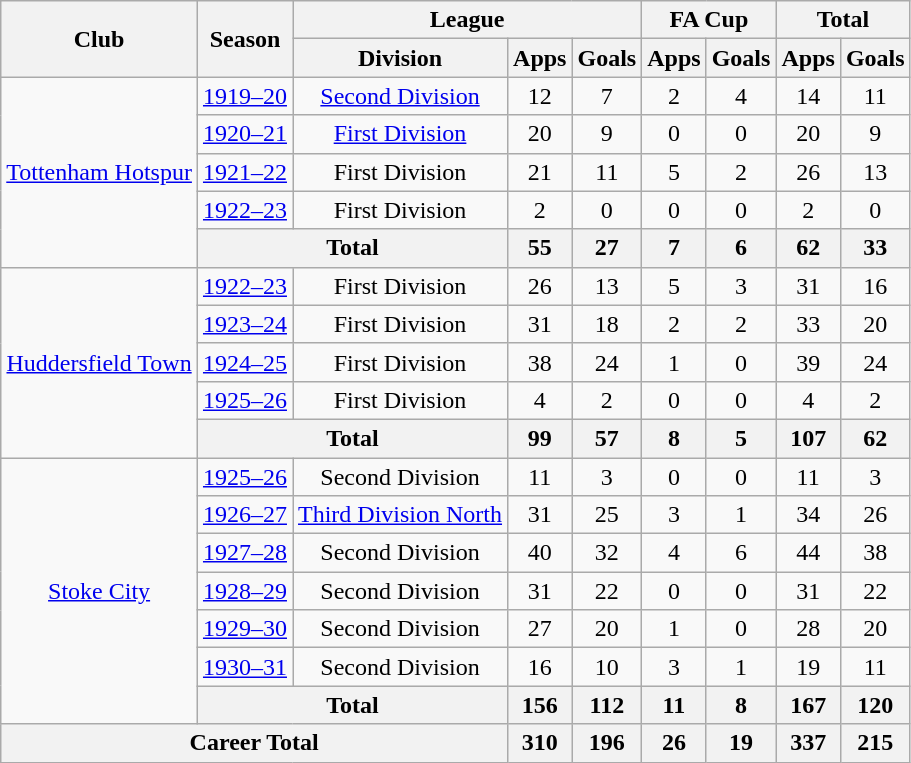<table class="wikitable" style="text-align: center;">
<tr>
<th rowspan="2">Club</th>
<th rowspan="2">Season</th>
<th colspan="3">League</th>
<th colspan="2">FA Cup</th>
<th colspan="2">Total</th>
</tr>
<tr>
<th>Division</th>
<th>Apps</th>
<th>Goals</th>
<th>Apps</th>
<th>Goals</th>
<th>Apps</th>
<th>Goals</th>
</tr>
<tr>
<td rowspan="5"><a href='#'>Tottenham Hotspur</a></td>
<td><a href='#'>1919–20</a></td>
<td><a href='#'>Second Division</a></td>
<td>12</td>
<td>7</td>
<td>2</td>
<td>4</td>
<td>14</td>
<td>11</td>
</tr>
<tr>
<td><a href='#'>1920–21</a></td>
<td><a href='#'>First Division</a></td>
<td>20</td>
<td>9</td>
<td>0</td>
<td>0</td>
<td>20</td>
<td>9</td>
</tr>
<tr>
<td><a href='#'>1921–22</a></td>
<td>First Division</td>
<td>21</td>
<td>11</td>
<td>5</td>
<td>2</td>
<td>26</td>
<td>13</td>
</tr>
<tr>
<td><a href='#'>1922–23</a></td>
<td>First Division</td>
<td>2</td>
<td>0</td>
<td>0</td>
<td>0</td>
<td>2</td>
<td>0</td>
</tr>
<tr>
<th colspan="2">Total</th>
<th>55</th>
<th>27</th>
<th>7</th>
<th>6</th>
<th>62</th>
<th>33</th>
</tr>
<tr>
<td rowspan="5"><a href='#'>Huddersfield Town</a></td>
<td><a href='#'>1922–23</a></td>
<td>First Division</td>
<td>26</td>
<td>13</td>
<td>5</td>
<td>3</td>
<td>31</td>
<td>16</td>
</tr>
<tr>
<td><a href='#'>1923–24</a></td>
<td>First Division</td>
<td>31</td>
<td>18</td>
<td>2</td>
<td>2</td>
<td>33</td>
<td>20</td>
</tr>
<tr>
<td><a href='#'>1924–25</a></td>
<td>First Division</td>
<td>38</td>
<td>24</td>
<td>1</td>
<td>0</td>
<td>39</td>
<td>24</td>
</tr>
<tr>
<td><a href='#'>1925–26</a></td>
<td>First Division</td>
<td>4</td>
<td>2</td>
<td>0</td>
<td>0</td>
<td>4</td>
<td>2</td>
</tr>
<tr>
<th colspan="2">Total</th>
<th>99</th>
<th>57</th>
<th>8</th>
<th>5</th>
<th>107</th>
<th>62</th>
</tr>
<tr>
<td rowspan="7"><a href='#'>Stoke City</a></td>
<td><a href='#'>1925–26</a></td>
<td>Second Division</td>
<td>11</td>
<td>3</td>
<td>0</td>
<td>0</td>
<td>11</td>
<td>3</td>
</tr>
<tr>
<td><a href='#'>1926–27</a></td>
<td><a href='#'>Third Division North</a></td>
<td>31</td>
<td>25</td>
<td>3</td>
<td>1</td>
<td>34</td>
<td>26</td>
</tr>
<tr>
<td><a href='#'>1927–28</a></td>
<td>Second Division</td>
<td>40</td>
<td>32</td>
<td>4</td>
<td>6</td>
<td>44</td>
<td>38</td>
</tr>
<tr>
<td><a href='#'>1928–29</a></td>
<td>Second Division</td>
<td>31</td>
<td>22</td>
<td>0</td>
<td>0</td>
<td>31</td>
<td>22</td>
</tr>
<tr>
<td><a href='#'>1929–30</a></td>
<td>Second Division</td>
<td>27</td>
<td>20</td>
<td>1</td>
<td>0</td>
<td>28</td>
<td>20</td>
</tr>
<tr>
<td><a href='#'>1930–31</a></td>
<td>Second Division</td>
<td>16</td>
<td>10</td>
<td>3</td>
<td>1</td>
<td>19</td>
<td>11</td>
</tr>
<tr>
<th colspan="2">Total</th>
<th>156</th>
<th>112</th>
<th>11</th>
<th>8</th>
<th>167</th>
<th>120</th>
</tr>
<tr>
<th colspan="3">Career Total</th>
<th>310</th>
<th>196</th>
<th>26</th>
<th>19</th>
<th>337</th>
<th>215</th>
</tr>
</table>
